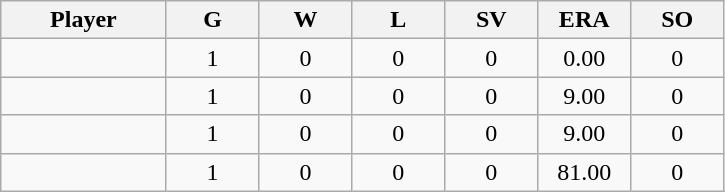<table class="wikitable sortable">
<tr>
<th bgcolor="#DDDDFF" width="16%">Player</th>
<th bgcolor="#DDDDFF" width="9%">G</th>
<th bgcolor="#DDDDFF" width="9%">W</th>
<th bgcolor="#DDDDFF" width="9%">L</th>
<th bgcolor="#DDDDFF" width="9%">SV</th>
<th bgcolor="#DDDDFF" width="9%">ERA</th>
<th bgcolor="#DDDDFF" width="9%">SO</th>
</tr>
<tr align="center">
<td></td>
<td>1</td>
<td>0</td>
<td>0</td>
<td>0</td>
<td>0.00</td>
<td>0</td>
</tr>
<tr align="center">
<td></td>
<td>1</td>
<td>0</td>
<td>0</td>
<td>0</td>
<td>9.00</td>
<td>0</td>
</tr>
<tr align="center">
<td></td>
<td>1</td>
<td>0</td>
<td>0</td>
<td>0</td>
<td>9.00</td>
<td>0</td>
</tr>
<tr align="center">
<td></td>
<td>1</td>
<td>0</td>
<td>0</td>
<td>0</td>
<td>81.00</td>
<td>0</td>
</tr>
</table>
